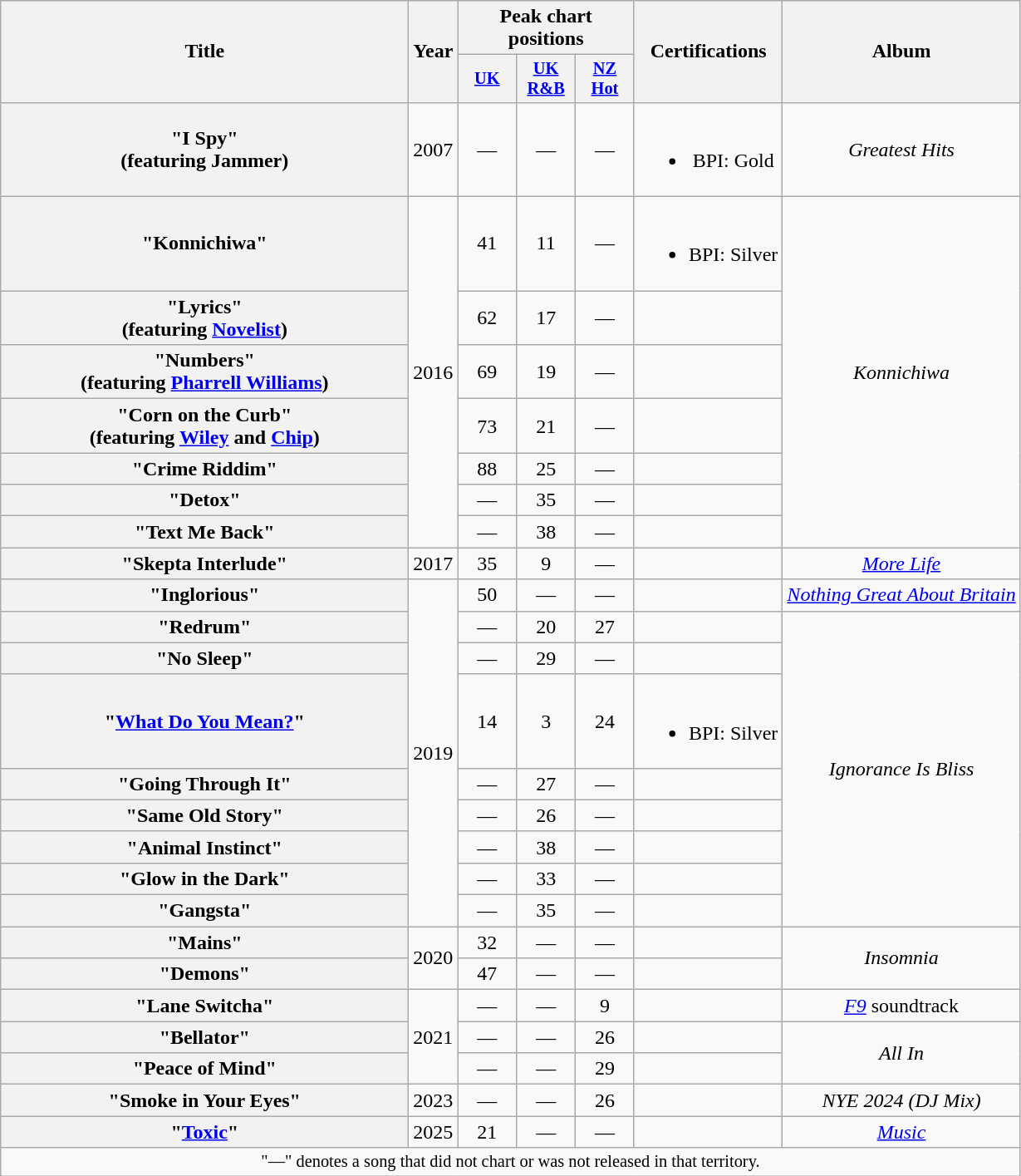<table class="wikitable plainrowheaders" style="text-align:center;">
<tr>
<th scope="col" rowspan="2" style="width:20em;">Title</th>
<th scope="col" rowspan="2" style="width:1em;">Year</th>
<th scope="col" colspan="3">Peak chart positions</th>
<th scope="col" rowspan="2">Certifications</th>
<th scope="col" rowspan="2">Album</th>
</tr>
<tr>
<th scope="col" style="width:3em;font-size:85%;"><a href='#'>UK</a><br></th>
<th scope="col" style="width:3em;font-size:85%;"><a href='#'>UK<br>R&B</a><br></th>
<th scope="col" style="width:3em;font-size:85%;"><a href='#'>NZ<br>Hot</a><br></th>
</tr>
<tr>
<th scope="row">"I Spy"<br><span>(featuring Jammer)</span></th>
<td>2007</td>
<td>—</td>
<td>—</td>
<td>—</td>
<td><br><ul><li>BPI: Gold</li></ul></td>
<td><em>Greatest Hits</em></td>
</tr>
<tr>
<th scope="row">"Konnichiwa"</th>
<td rowspan="7">2016</td>
<td>41</td>
<td>11</td>
<td>—</td>
<td><br><ul><li>BPI: Silver</li></ul></td>
<td rowspan="7"><em>Konnichiwa</em></td>
</tr>
<tr>
<th scope="row">"Lyrics"<br><span>(featuring <a href='#'>Novelist</a>)</span></th>
<td>62</td>
<td>17</td>
<td>—</td>
<td></td>
</tr>
<tr>
<th scope="row">"Numbers"<br><span>(featuring <a href='#'>Pharrell Williams</a>)</span></th>
<td>69</td>
<td>19</td>
<td>—</td>
<td></td>
</tr>
<tr>
<th scope="row">"Corn on the Curb"<br><span>(featuring <a href='#'>Wiley</a> and <a href='#'>Chip</a>)</span></th>
<td>73</td>
<td>21</td>
<td>—</td>
<td></td>
</tr>
<tr>
<th scope="row">"Crime Riddim"</th>
<td>88</td>
<td>25</td>
<td>—</td>
<td></td>
</tr>
<tr>
<th scope="row">"Detox"</th>
<td>—</td>
<td>35</td>
<td>—</td>
<td></td>
</tr>
<tr>
<th scope="row">"Text Me Back"</th>
<td>—</td>
<td>38</td>
<td>—</td>
<td></td>
</tr>
<tr>
<th scope="row">"Skepta Interlude" <br></th>
<td>2017</td>
<td>35</td>
<td>9</td>
<td>—</td>
<td></td>
<td><em><a href='#'>More Life</a></em></td>
</tr>
<tr>
<th scope="row">"Inglorious" <br></th>
<td rowspan="9">2019</td>
<td>50</td>
<td>—</td>
<td>—</td>
<td></td>
<td><em><a href='#'>Nothing Great About Britain</a></em></td>
</tr>
<tr>
<th scope="row">"Redrum" <br></th>
<td>—</td>
<td>20</td>
<td>27</td>
<td></td>
<td rowspan="8"><em>Ignorance Is Bliss</em></td>
</tr>
<tr>
<th scope="row">"No Sleep"</th>
<td>—</td>
<td>29</td>
<td>—</td>
<td></td>
</tr>
<tr>
<th scope="row">"<a href='#'>What Do You Mean?</a>" <br></th>
<td>14</td>
<td>3</td>
<td>24</td>
<td><br><ul><li>BPI: Silver</li></ul></td>
</tr>
<tr>
<th scope="row">"Going Through It"</th>
<td>—</td>
<td>27</td>
<td>—</td>
<td></td>
</tr>
<tr>
<th scope="row">"Same Old Story"</th>
<td>—</td>
<td>26</td>
<td>—</td>
<td></td>
</tr>
<tr>
<th scope="row">"Animal Instinct"<br></th>
<td>—</td>
<td>38</td>
<td>—</td>
<td></td>
</tr>
<tr>
<th scope="row">"Glow in the Dark"<br></th>
<td>—</td>
<td>33</td>
<td>—</td>
<td></td>
</tr>
<tr>
<th scope="row">"Gangsta"<br></th>
<td>—</td>
<td>35</td>
<td>—</td>
<td></td>
</tr>
<tr>
<th scope="row">"Mains"<br></th>
<td rowspan="2">2020</td>
<td>32</td>
<td>—</td>
<td>—</td>
<td></td>
<td rowspan="2"><em>Insomnia</em></td>
</tr>
<tr>
<th scope="row">"Demons"<br></th>
<td>47</td>
<td>—</td>
<td>—</td>
<td></td>
</tr>
<tr>
<th scope="row">"Lane Switcha"<br></th>
<td rowspan="3">2021</td>
<td>—</td>
<td>—</td>
<td>9</td>
<td></td>
<td><em><a href='#'>F9</a></em> soundtrack</td>
</tr>
<tr>
<th scope="row">"Bellator"</th>
<td>—</td>
<td>—</td>
<td>26</td>
<td></td>
<td rowspan="2"><em>All In</em></td>
</tr>
<tr>
<th scope="row">"Peace of Mind"<br></th>
<td>—</td>
<td>—</td>
<td>29</td>
<td></td>
</tr>
<tr>
<th scope="row">"Smoke in Your Eyes"<br></th>
<td>2023</td>
<td>—</td>
<td>—</td>
<td>26</td>
<td></td>
<td><em>NYE 2024 (DJ Mix)</em></td>
</tr>
<tr>
<th scope="row">"<a href='#'>Toxic</a>"<br></th>
<td>2025</td>
<td>21</td>
<td>—</td>
<td>—</td>
<td></td>
<td><em><a href='#'>Music</a></em></td>
</tr>
<tr>
<td colspan="7" style="font-size:85%">"—" denotes a song that did not chart or was not released in that territory.</td>
</tr>
</table>
